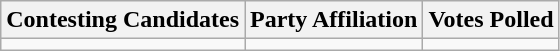<table class="wikitable sortable">
<tr>
<th>Contesting Candidates</th>
<th>Party Affiliation</th>
<th>Votes Polled</th>
</tr>
<tr>
<td></td>
<td></td>
<td></td>
</tr>
</table>
